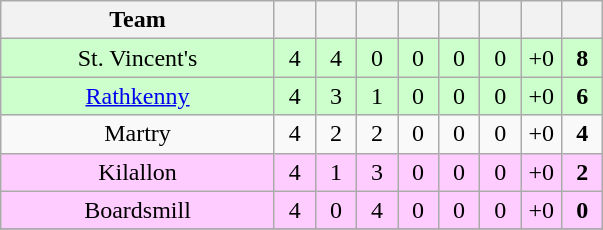<table class="wikitable" style="text-align:center">
<tr>
<th width="175">Team</th>
<th width="20"></th>
<th width="20"></th>
<th width="20"></th>
<th width="20"></th>
<th width="20"></th>
<th width="20"></th>
<th width="20"></th>
<th width="20"></th>
</tr>
<tr style="background:#cfc;">
<td>St. Vincent's</td>
<td>4</td>
<td>4</td>
<td>0</td>
<td>0</td>
<td>0</td>
<td>0</td>
<td>+0</td>
<td><strong>8</strong></td>
</tr>
<tr style="background:#cfc;">
<td><a href='#'>Rathkenny</a></td>
<td>4</td>
<td>3</td>
<td>1</td>
<td>0</td>
<td>0</td>
<td>0</td>
<td>+0</td>
<td><strong>6</strong></td>
</tr>
<tr>
<td>Martry</td>
<td>4</td>
<td>2</td>
<td>2</td>
<td>0</td>
<td>0</td>
<td>0</td>
<td>+0</td>
<td><strong>4</strong></td>
</tr>
<tr style="background:#fcf;">
<td>Kilallon</td>
<td>4</td>
<td>1</td>
<td>3</td>
<td>0</td>
<td>0</td>
<td>0</td>
<td>+0</td>
<td><strong>2</strong></td>
</tr>
<tr style="background:#fcf;">
<td>Boardsmill</td>
<td>4</td>
<td>0</td>
<td>4</td>
<td>0</td>
<td>0</td>
<td>0</td>
<td>+0</td>
<td><strong>0</strong></td>
</tr>
<tr>
</tr>
</table>
